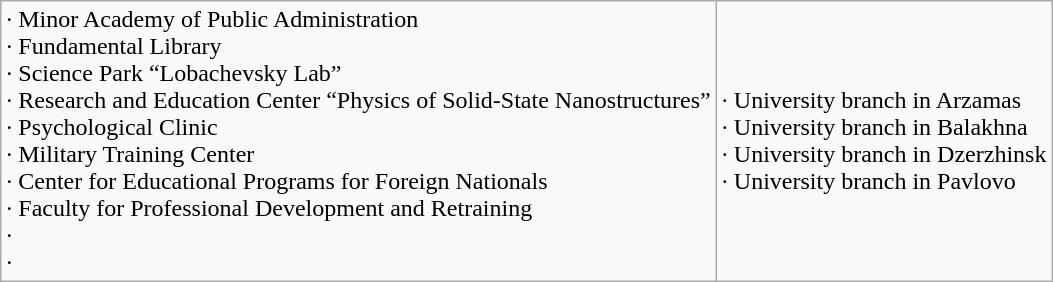<table class="wikitable">
<tr>
<td>·          Minor Academy of Public Administration<br>·          Fundamental Library<br>·          Science Park “Lobachevsky Lab”<br>·          Research and Education Center “Physics  of Solid-State Nanostructures”<br>·          Psychological Clinic<br>·          Military Training Center<br>·          Center for Educational Programs for  Foreign Nationals<br>·          Faculty for Professional Development  and Retraining<br>·<br>·</td>
<td>·          University branch in  Arzamas<br>·          University branch in Balakhna<br>·          University branch in Dzerzhinsk<br>·          University branch in Pavlovo</td>
</tr>
</table>
